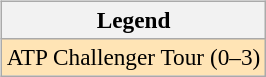<table>
<tr style="vertical-align:top">
<td><br><table class=wikitable style=font-size:97%>
<tr>
<th>Legend</th>
</tr>
<tr bgcolor=moccasin>
<td>ATP Challenger Tour (0–3)</td>
</tr>
</table>
</td>
<td></td>
</tr>
</table>
